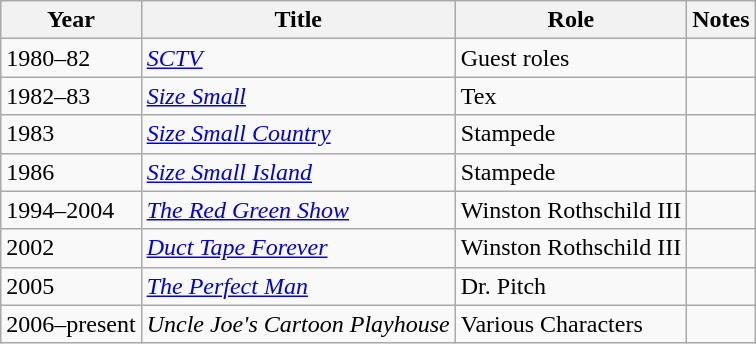<table class="wikitable sortable plainrwheaders">
<tr>
<th>Year</th>
<th>Title</th>
<th>Role</th>
<th class="unsortable">Notes</th>
</tr>
<tr>
<td>1980–82</td>
<td><em><a href='#'>SCTV</a></em></td>
<td>Guest roles</td>
<td></td>
</tr>
<tr>
<td>1982–83</td>
<td><em><a href='#'>Size Small</a></em></td>
<td>Tex</td>
<td></td>
</tr>
<tr>
<td>1983</td>
<td><em><a href='#'>Size Small Country</a></em></td>
<td>Stampede</td>
<td></td>
</tr>
<tr>
<td>1986</td>
<td><em><a href='#'>Size Small Island</a></em></td>
<td>Stampede</td>
<td></td>
</tr>
<tr>
<td>1994–2004</td>
<td data-sort-value="Red Green Show, The"><em><a href='#'>The Red Green Show</a></em></td>
<td>Winston Rothschild III</td>
<td></td>
</tr>
<tr>
<td>2002</td>
<td><em><a href='#'>Duct Tape Forever</a></em></td>
<td>Winston Rothschild III</td>
<td></td>
</tr>
<tr>
<td>2005</td>
<td data-sort-value="Perfect Man, The"><em><a href='#'>The Perfect Man</a></em></td>
<td>Dr. Pitch</td>
<td></td>
</tr>
<tr>
<td>2006–present</td>
<td><em>Uncle Joe's Cartoon Playhouse</em></td>
<td>Various Characters</td>
<td></td>
</tr>
</table>
